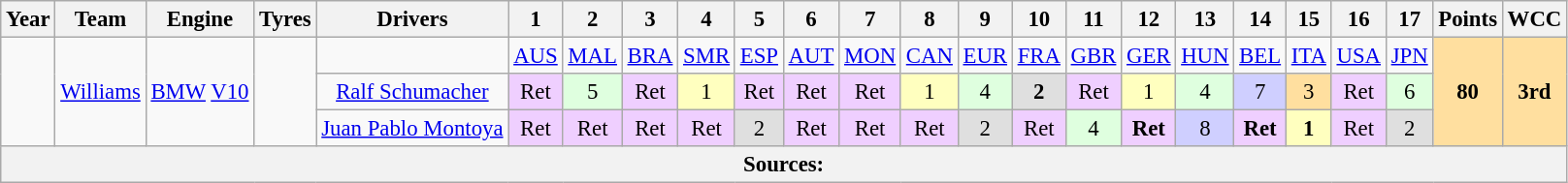<table class="wikitable" style="text-align:center; font-size:95%">
<tr>
<th>Year</th>
<th>Team</th>
<th>Engine</th>
<th>Tyres</th>
<th>Drivers</th>
<th>1</th>
<th>2</th>
<th>3</th>
<th>4</th>
<th>5</th>
<th>6</th>
<th>7</th>
<th>8</th>
<th>9</th>
<th>10</th>
<th>11</th>
<th>12</th>
<th>13</th>
<th>14</th>
<th>15</th>
<th>16</th>
<th>17</th>
<th>Points</th>
<th>WCC</th>
</tr>
<tr>
<td rowspan="3"></td>
<td rowspan="3"><a href='#'>Williams</a></td>
<td rowspan="3"><a href='#'>BMW</a> <a href='#'>V10</a></td>
<td rowspan="3"></td>
<td></td>
<td><a href='#'>AUS</a></td>
<td><a href='#'>MAL</a></td>
<td><a href='#'>BRA</a></td>
<td><a href='#'>SMR</a></td>
<td><a href='#'>ESP</a></td>
<td><a href='#'>AUT</a></td>
<td><a href='#'>MON</a></td>
<td><a href='#'>CAN</a></td>
<td><a href='#'>EUR</a></td>
<td><a href='#'>FRA</a></td>
<td><a href='#'>GBR</a></td>
<td><a href='#'>GER</a></td>
<td><a href='#'>HUN</a></td>
<td><a href='#'>BEL</a></td>
<td><a href='#'>ITA</a></td>
<td><a href='#'>USA</a></td>
<td><a href='#'>JPN</a></td>
<td rowspan="3" style="background:#FFDF9F;"><strong>80</strong></td>
<td rowspan="3" style="background:#FFDF9F;"><strong>3rd</strong></td>
</tr>
<tr>
<td> <a href='#'>Ralf Schumacher</a></td>
<td style="background:#EFCFFF;">Ret</td>
<td style="background:#DFFFDF;">5</td>
<td style="background:#EFCFFF;">Ret</td>
<td style="background:#FFFFBF;">1</td>
<td style="background:#EFCFFF;">Ret</td>
<td style="background:#EFCFFF;">Ret</td>
<td style="background:#EFCFFF;">Ret</td>
<td style="background:#FFFFBF;">1</td>
<td style="background:#DFFFDF;">4</td>
<td style="background:#DFDFDF;"><strong>2</strong></td>
<td style="background:#EFCFFF;">Ret</td>
<td style="background:#FFFFBF;">1</td>
<td style="background:#DFFFDF;">4</td>
<td style="background:#CFCFFF;">7</td>
<td style="background:#FFDF9F;">3</td>
<td style="background:#EFCFFF;">Ret</td>
<td style="background:#DFFFDF;">6</td>
</tr>
<tr>
<td> <a href='#'>Juan Pablo Montoya</a></td>
<td style="background:#EFCFFF;">Ret</td>
<td style="background:#EFCFFF;">Ret</td>
<td style="background:#EFCFFF;">Ret</td>
<td style="background:#EFCFFF;">Ret</td>
<td style="background:#DFDFDF;">2</td>
<td style="background:#EFCFFF;">Ret</td>
<td style="background:#EFCFFF;">Ret</td>
<td style="background:#EFCFFF;">Ret</td>
<td style="background:#DFDFDF;">2</td>
<td style="background:#EFCFFF;">Ret</td>
<td style="background:#DFFFDF;">4</td>
<td style="background:#EFCFFF;"><strong>Ret</strong></td>
<td style="background:#CFCFFF;">8</td>
<td style="background:#EFCFFF;"><strong>Ret</strong></td>
<td style="background:#FFFFBF;"><strong>1</strong></td>
<td style="background:#EFCFFF;">Ret</td>
<td style="background:#DFDFDF;">2</td>
</tr>
<tr>
<th colspan="24">Sources:</th>
</tr>
</table>
